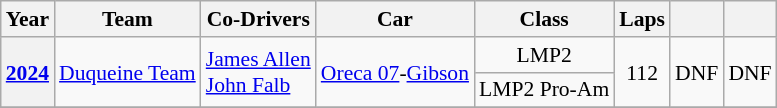<table class="wikitable" style="text-align:center; font-size:90%">
<tr>
<th>Year</th>
<th>Team</th>
<th>Co-Drivers</th>
<th>Car</th>
<th>Class</th>
<th>Laps</th>
<th></th>
<th></th>
</tr>
<tr>
<th rowspan="2"><a href='#'>2024</a></th>
<td rowspan="2" align="left"> <a href='#'>Duqueine Team</a></td>
<td rowspan="2" align="left"> <a href='#'>James Allen</a><br> <a href='#'>John Falb</a></td>
<td rowspan="2" align="left"><a href='#'>Oreca 07</a>-<a href='#'>Gibson</a></td>
<td>LMP2</td>
<td rowspan="2">112</td>
<td rowspan="2">DNF</td>
<td rowspan="2">DNF</td>
</tr>
<tr>
<td>LMP2 Pro-Am</td>
</tr>
<tr>
</tr>
</table>
